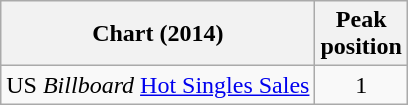<table class="wikitable">
<tr>
<th>Chart (2014)</th>
<th>Peak<br>position</th>
</tr>
<tr>
<td>US <em>Billboard</em> <a href='#'>Hot Singles Sales</a></td>
<td style="text-align:center;">1</td>
</tr>
</table>
